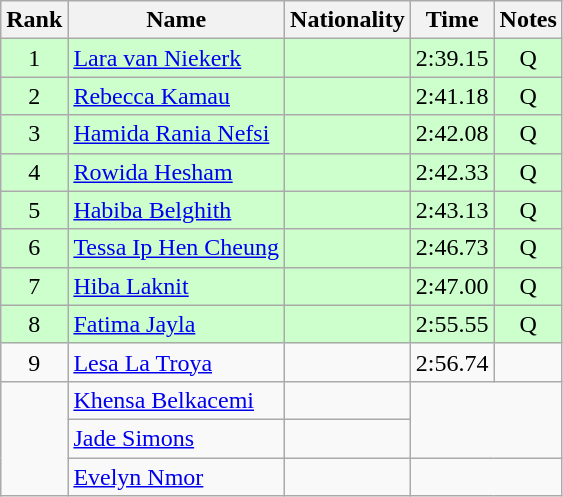<table class="wikitable sortable" style="text-align:center">
<tr>
<th>Rank</th>
<th>Name</th>
<th>Nationality</th>
<th>Time</th>
<th>Notes</th>
</tr>
<tr bgcolor=ccffcc>
<td>1</td>
<td align=left><a href='#'>Lara van Niekerk</a></td>
<td align=left></td>
<td>2:39.15</td>
<td>Q</td>
</tr>
<tr bgcolor=ccffcc>
<td>2</td>
<td align=left><a href='#'>Rebecca Kamau</a></td>
<td align=left></td>
<td>2:41.18</td>
<td>Q</td>
</tr>
<tr bgcolor=ccffcc>
<td>3</td>
<td align=left><a href='#'>Hamida Rania Nefsi</a></td>
<td align=left></td>
<td>2:42.08</td>
<td>Q</td>
</tr>
<tr bgcolor=ccffcc>
<td>4</td>
<td align=left><a href='#'>Rowida Hesham</a></td>
<td align=left></td>
<td>2:42.33</td>
<td>Q</td>
</tr>
<tr bgcolor=ccffcc>
<td>5</td>
<td align=left><a href='#'>Habiba Belghith</a></td>
<td align=left></td>
<td>2:43.13</td>
<td>Q</td>
</tr>
<tr bgcolor=ccffcc>
<td>6</td>
<td align=left><a href='#'>Tessa Ip Hen Cheung</a></td>
<td align=left></td>
<td>2:46.73</td>
<td>Q</td>
</tr>
<tr bgcolor=ccffcc>
<td>7</td>
<td align=left><a href='#'>Hiba Laknit</a></td>
<td align=left></td>
<td>2:47.00</td>
<td>Q</td>
</tr>
<tr bgcolor=ccffcc>
<td>8</td>
<td align=left><a href='#'>Fatima Jayla</a></td>
<td align=left></td>
<td>2:55.55</td>
<td>Q</td>
</tr>
<tr>
<td>9</td>
<td align=left><a href='#'>Lesa La Troya</a></td>
<td align=left></td>
<td>2:56.74</td>
<td></td>
</tr>
<tr>
<td rowspan=3></td>
<td align=left><a href='#'>Khensa Belkacemi</a></td>
<td align=left></td>
<td colspan=2 rowspan=2></td>
</tr>
<tr>
<td align=left><a href='#'>Jade Simons</a></td>
<td align=left></td>
</tr>
<tr>
<td align=left><a href='#'>Evelyn Nmor</a></td>
<td align=left></td>
<td colspan=2></td>
</tr>
</table>
